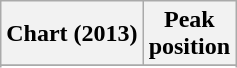<table class="wikitable sortable plainrowheaders" style="text-align:center">
<tr>
<th scope="col">Chart (2013)</th>
<th scope="col">Peak<br> position</th>
</tr>
<tr>
</tr>
<tr>
</tr>
</table>
